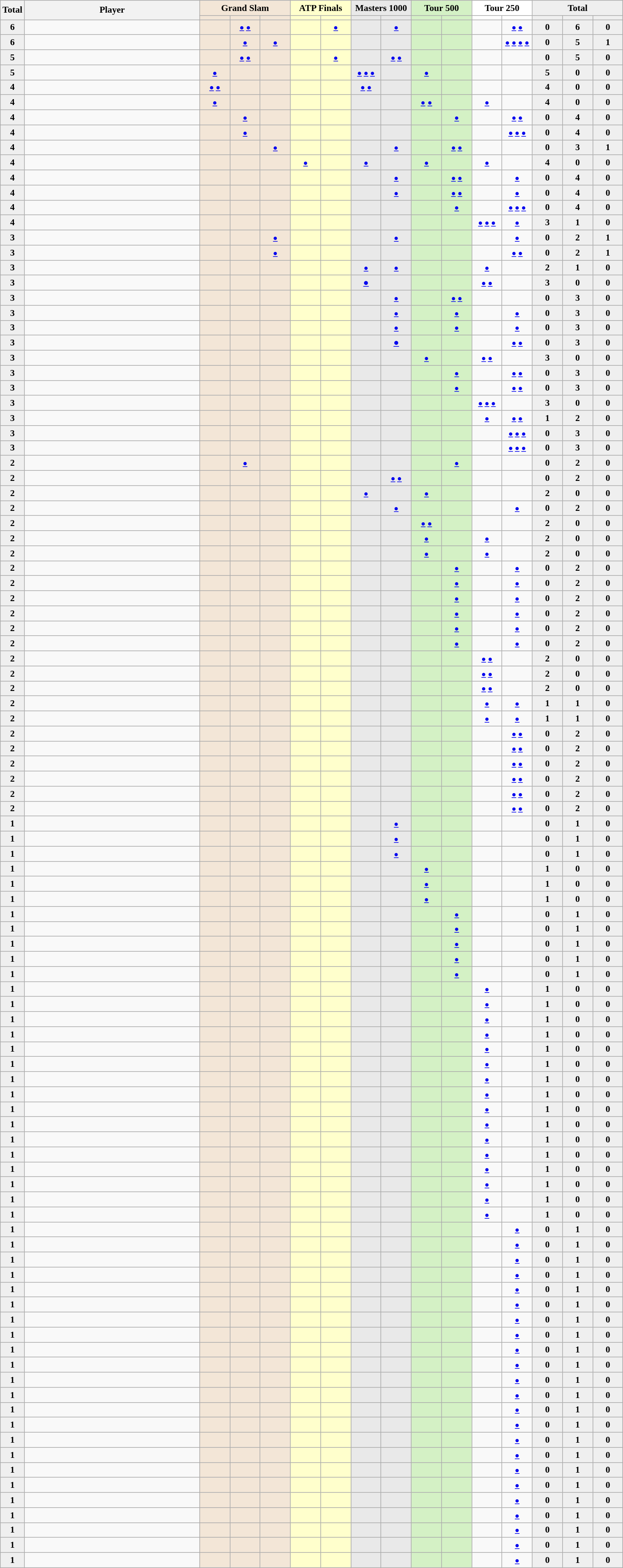<table class="sortable wikitable" style="font-size:90%">
<tr>
<th style="width:30px;" rowspan="2">Total</th>
<th style="width:270px;" rowspan="2">Player</th>
<th style="background-color:#f3e6d7;" colspan="3">Grand Slam</th>
<th style="background-color:#ffffcc;" colspan="2">ATP Finals</th>
<th style="background-color:#e9e9e9;" colspan="2">Masters 1000</th>
<th style="background-color:#d4f1c5;" colspan="2">Tour 500</th>
<th style="background-color:#ffffff;" colspan="2">Tour 250</th>
<th style="background-color:#efefef;" colspan="3">Total</th>
</tr>
<tr>
<th style="width:41px; background-color:#f3e6d7;"></th>
<th style="width:41px; background-color:#f3e6d7;"></th>
<th style="width:41px; background-color:#f3e6d7;"></th>
<th style="width:41px; background-color:#ffffcc;"></th>
<th style="width:41px; background-color:#ffffcc;"></th>
<th style="width:41px; background-color:#e9e9e9;"></th>
<th style="width:41px; background-color:#e9e9e9;"></th>
<th style="width:41px; background-color:#d4f1c5;"></th>
<th style="width:41px; background-color:#d4f1c5;"></th>
<th style="width:41px; background-color:#ffffff;"></th>
<th style="width:41px; background-color:#ffffff;"></th>
<th style="width:41px; background-color:#efefef;"></th>
<th style="width:41px; background-color:#efefef;"></th>
<th style="width:41px; background-color:#efefef;"></th>
</tr>
<tr align="center">
<td style="background:#efefef;"><strong>6</strong></td>
<td align="left"></td>
<td style="background:#F3E6D7;"></td>
<td style="background:#F3E6D7;"><small><a href='#'>●</a> <a href='#'>●</a></small></td>
<td style="background:#F3E6D7;"></td>
<td style="background:#ffc;"></td>
<td style="background:#ffc;"><small><a href='#'>●</a></small></td>
<td style="background:#E9E9E9;"></td>
<td style="background:#E9E9E9;"> <small><a href='#'>●</a></small></td>
<td style="background:#D4F1C5;"></td>
<td style="background:#D4F1C5;"></td>
<td></td>
<td> <small><a href='#'>●</a> <a href='#'>●</a></small></td>
<td style="background:#efefef;"><strong>0</strong></td>
<td style="background:#efefef;"><strong>6</strong></td>
<td style="background:#efefef;"><strong>0</strong></td>
</tr>
<tr align="center">
<td style="background:#efefef;"><strong>6</strong></td>
<td align="left"></td>
<td style="background:#F3E6D7;"></td>
<td style="background:#F3E6D7;"><small><a href='#'>●</a></small></td>
<td style="background:#F3E6D7;"> <small><a href='#'>●</a></small></td>
<td style="background:#ffc;"></td>
<td style="background:#ffc;"></td>
<td style="background:#E9E9E9;"></td>
<td style="background:#E9E9E9;"></td>
<td style="background:#D4F1C5;"></td>
<td style="background:#D4F1C5;"></td>
<td></td>
<td> <small><a href='#'>●</a> <a href='#'>●</a> <a href='#'>●</a> <a href='#'>●</a></small></td>
<td style="background:#efefef;"><strong>0</strong></td>
<td style="background:#efefef;"><strong>5</strong></td>
<td style="background:#efefef;"><strong>1</strong></td>
</tr>
<tr align="center">
<td style="background:#efefef;"><strong>5</strong></td>
<td align="left"></td>
<td style="background:#F3E6D7;"></td>
<td style="background:#F3E6D7;"> <small><a href='#'>●</a> <a href='#'>●</a></small></td>
<td style="background:#F3E6D7;"></td>
<td style="background:#ffc;"></td>
<td style="background:#ffc;"><small><a href='#'>●</a></small></td>
<td style="background:#E9E9E9;"></td>
<td style="background:#E9E9E9;"> <small><a href='#'>●</a> <a href='#'>●</a></small></td>
<td style="background:#D4F1C5;"></td>
<td style="background:#D4F1C5;"></td>
<td></td>
<td></td>
<td style="background:#efefef;"><strong>0</strong></td>
<td style="background:#efefef;"><strong>5</strong></td>
<td style="background:#efefef;"><strong>0</strong></td>
</tr>
<tr align="center">
<td style="background:#efefef;"><strong>5</strong></td>
<td align="left"></td>
<td style="background:#F3E6D7;"> <small><a href='#'>●</a></small></td>
<td style="background:#F3E6D7;"></td>
<td style="background:#F3E6D7;"></td>
<td style="background:#ffc;"></td>
<td style="background:#ffc;"></td>
<td style="background:#E9E9E9;"> <small><a href='#'>●</a> <a href='#'>●</a> <a href='#'>●</a></small></td>
<td style="background:#E9E9E9;"></td>
<td style="background:#D4F1C5;"> <small><a href='#'>●</a></small></td>
<td style="background:#D4F1C5;"></td>
<td></td>
<td></td>
<td style="background:#efefef;"><strong>5</strong></td>
<td style="background:#efefef;"><strong>0</strong></td>
<td style="background:#efefef;"><strong>0</strong></td>
</tr>
<tr align="center">
<td style="background:#efefef;"><strong>4</strong></td>
<td align="left"></td>
<td style="background:#F3E6D7;"><small><a href='#'>●</a> <a href='#'>●</a></small></td>
<td style="background:#F3E6D7;"></td>
<td style="background:#F3E6D7;"></td>
<td style="background:#ffc;"></td>
<td style="background:#ffc;"></td>
<td style="background:#E9E9E9;"><small><a href='#'>●</a> <a href='#'>●</a></small></td>
<td style="background:#E9E9E9;"></td>
<td style="background:#D4F1C5;"></td>
<td style="background:#D4F1C5;"></td>
<td></td>
<td></td>
<td style="background:#efefef;"><strong>4</strong></td>
<td style="background:#efefef;"><strong>0</strong></td>
<td style="background:#efefef;"><strong>0</strong></td>
</tr>
<tr align="center">
<td style="background:#efefef;"><strong>4</strong></td>
<td align="left"></td>
<td style="background:#F3E6D7;"> <small><a href='#'>●</a></small></td>
<td style="background:#F3E6D7;"></td>
<td style="background:#F3E6D7;"></td>
<td style="background:#ffc;"></td>
<td style="background:#ffc;"></td>
<td style="background:#E9E9E9;"></td>
<td style="background:#E9E9E9;"></td>
<td style="background:#D4F1C5;"> <small><a href='#'>●</a></small> <small><a href='#'>●</a></small></td>
<td style="background:#D4F1C5;"></td>
<td> <small><a href='#'>●</a></small></td>
<td></td>
<td style="background:#efefef;"><strong>4</strong></td>
<td style="background:#efefef;"><strong>0</strong></td>
<td style="background:#efefef;"><strong>0</strong></td>
</tr>
<tr align="center">
<td style="background:#efefef;"><strong>4</strong></td>
<td align="left"></td>
<td style="background:#F3E6D7;"></td>
<td style="background:#F3E6D7;"> <small><a href='#'>●</a></small></td>
<td style="background:#F3E6D7;"></td>
<td style="background:#ffc;"></td>
<td style="background:#ffc;"></td>
<td style="background:#E9E9E9;"></td>
<td style="background:#E9E9E9;"></td>
<td style="background:#D4F1C5;"></td>
<td style="background:#D4F1C5;"><small><a href='#'>●</a></small></td>
<td></td>
<td> <small><a href='#'>●</a> <a href='#'>●</a></small></td>
<td style="background:#efefef;"><strong>0</strong></td>
<td style="background:#efefef;"><strong>4</strong></td>
<td style="background:#efefef;"><strong>0</strong></td>
</tr>
<tr align="center">
<td style="background:#efefef;"><strong>4</strong></td>
<td align="left"></td>
<td style="background:#F3E6D7;"></td>
<td style="background:#F3E6D7;"><small><a href='#'>●</a></small></td>
<td style="background:#F3E6D7;"></td>
<td style="background:#ffc;"></td>
<td style="background:#ffc;"></td>
<td style="background:#E9E9E9;"></td>
<td style="background:#E9E9E9;"></td>
<td style="background:#D4F1C5;"></td>
<td style="background:#D4F1C5;"></td>
<td></td>
<td> <small><a href='#'>●</a> <a href='#'>●</a> <a href='#'>●</a></small></td>
<td style="background:#efefef;"><strong>0</strong></td>
<td style="background:#efefef;"><strong>4</strong></td>
<td style="background:#efefef;"><strong>0</strong></td>
</tr>
<tr align="center">
<td style="background:#efefef;"><strong>4</strong></td>
<td align="left"></td>
<td style="background:#F3E6D7;"></td>
<td style="background:#F3E6D7;"></td>
<td style="background:#F3E6D7;"><small><a href='#'>●</a></small></td>
<td style="background:#ffc;"></td>
<td style="background:#ffc;"></td>
<td style="background:#E9E9E9;"></td>
<td style="background:#E9E9E9;"><small><a href='#'>●</a></small></td>
<td style="background:#D4F1C5;"></td>
<td style="background:#D4F1C5;"><small><a href='#'>●</a> <a href='#'>●</a></small></td>
<td></td>
<td></td>
<td style="background:#efefef;"><strong>0</strong></td>
<td style="background:#efefef;"><strong>3</strong></td>
<td style="background:#efefef;"><strong>1</strong></td>
</tr>
<tr align="center">
<td style="background:#efefef;"><strong>4</strong></td>
<td align="left"></td>
<td style="background:#F3E6D7;"></td>
<td style="background:#F3E6D7;"></td>
<td style="background:#F3E6D7;"></td>
<td style="background:#ffc;"><small><a href='#'>●</a></small></td>
<td style="background:#ffc;"></td>
<td style="background:#E9E9E9;"> <small><a href='#'>●</a></small></td>
<td style="background:#E9E9E9;"></td>
<td style="background:#D4F1C5;"> <small><a href='#'>●</a></small></td>
<td style="background:#D4F1C5;"></td>
<td> <small><a href='#'>●</a></small></td>
<td></td>
<td style="background:#efefef;"><strong>4</strong></td>
<td style="background:#efefef;"><strong>0</strong></td>
<td style="background:#efefef;"><strong>0</strong></td>
</tr>
<tr align="center">
<td style="background:#efefef;"><strong>4</strong></td>
<td align="left"></td>
<td style="background:#F3E6D7;"></td>
<td style="background:#F3E6D7;"></td>
<td style="background:#F3E6D7;"></td>
<td style="background:#ffc;"></td>
<td style="background:#ffc;"></td>
<td style="background:#E9E9E9;"></td>
<td style="background:#E9E9E9;"><small><a href='#'>●</a></small></td>
<td style="background:#D4F1C5;"></td>
<td style="background:#D4F1C5;"><small><a href='#'>●</a> <a href='#'>●</a></small></td>
<td></td>
<td> <small><a href='#'>●</a></small></td>
<td style="background:#efefef;"><strong>0</strong></td>
<td style="background:#efefef;"><strong>4</strong></td>
<td style="background:#efefef;"><strong>0</strong></td>
</tr>
<tr align="center">
<td style="background:#efefef;"><strong>4</strong></td>
<td align="left"></td>
<td style="background:#F3E6D7;"></td>
<td style="background:#F3E6D7;"></td>
<td style="background:#F3E6D7;"></td>
<td style="background:#ffc;"></td>
<td style="background:#ffc;"></td>
<td style="background:#E9E9E9;"></td>
<td style="background:#E9E9E9;"><small><a href='#'>●</a></small></td>
<td style="background:#D4F1C5;"></td>
<td style="background:#D4F1C5;"><small><a href='#'>●</a> <a href='#'>●</a></small></td>
<td></td>
<td> <small><a href='#'>●</a></small></td>
<td style="background:#efefef;"><strong>0</strong></td>
<td style="background:#efefef;"><strong>4</strong></td>
<td style="background:#efefef;"><strong>0</strong></td>
</tr>
<tr align="center">
<td style="background:#efefef;"><strong>4</strong></td>
<td align="left"></td>
<td style="background:#F3E6D7;"></td>
<td style="background:#F3E6D7;"></td>
<td style="background:#F3E6D7;"></td>
<td style="background:#ffc;"></td>
<td style="background:#ffc;"></td>
<td style="background:#E9E9E9;"></td>
<td style="background:#E9E9E9;"></td>
<td style="background:#D4F1C5;"></td>
<td style="background:#D4F1C5;"> <small><a href='#'>●</a></small></td>
<td></td>
<td> <small><a href='#'>●</a> <a href='#'>●</a> <a href='#'>●</a></small></td>
<td style="background:#efefef;"><strong>0</strong></td>
<td style="background:#efefef;"><strong>4</strong></td>
<td style="background:#efefef;"><strong>0</strong></td>
</tr>
<tr align="center">
<td style="background:#efefef;"><strong>4</strong></td>
<td align="left"></td>
<td style="background:#F3E6D7;"></td>
<td style="background:#F3E6D7;"></td>
<td style="background:#F3E6D7;"></td>
<td style="background:#ffc;"></td>
<td style="background:#ffc;"></td>
<td style="background:#E9E9E9;"></td>
<td style="background:#E9E9E9;"></td>
<td style="background:#D4F1C5;"></td>
<td style="background:#D4F1C5;"></td>
<td> <small><a href='#'>●</a> <a href='#'>●</a> <a href='#'>●</a></small></td>
<td> <small><a href='#'>●</a></small></td>
<td style="background:#efefef;"><strong>3</strong></td>
<td style="background:#efefef;"><strong>1</strong></td>
<td style="background:#efefef;"><strong>0</strong></td>
</tr>
<tr align="center">
<td style="background:#efefef;"><strong>3</strong></td>
<td align="left"></td>
<td style="background:#F3E6D7;"></td>
<td style="background:#F3E6D7;"></td>
<td style="background:#F3E6D7;"> <small><a href='#'>●</a></small></td>
<td style="background:#ffc;"></td>
<td style="background:#ffc;"></td>
<td style="background:#E9E9E9;"></td>
<td style="background:#E9E9E9;"><small><a href='#'>●</a></small></td>
<td style="background:#D4F1C5;"></td>
<td style="background:#D4F1C5;"></td>
<td></td>
<td> <small><a href='#'>●</a></small></td>
<td style="background:#efefef;"><strong>0</strong></td>
<td style="background:#efefef;"><strong>2</strong></td>
<td style="background:#efefef;"><strong>1</strong></td>
</tr>
<tr align="center">
<td style="background:#efefef;"><strong>3</strong></td>
<td align="left"></td>
<td style="background:#F3E6D7;"></td>
<td style="background:#F3E6D7;"></td>
<td style="background:#F3E6D7;"> <small><a href='#'>●</a></small></td>
<td style="background:#ffc;"></td>
<td style="background:#ffc;"></td>
<td style="background:#E9E9E9;"></td>
<td style="background:#E9E9E9;"></td>
<td style="background:#D4F1C5;"></td>
<td style="background:#D4F1C5;"></td>
<td></td>
<td> <small><a href='#'>●</a> <a href='#'>●</a></small></td>
<td style="background:#efefef;"><strong>0</strong></td>
<td style="background:#efefef;"><strong>2</strong></td>
<td style="background:#efefef;"><strong>1</strong></td>
</tr>
<tr align="center">
<td style="background:#efefef;"><strong>3</strong></td>
<td align="left"></td>
<td style="background:#F3E6D7;"></td>
<td style="background:#F3E6D7;"></td>
<td style="background:#F3E6D7;"></td>
<td style="background:#ffc;"></td>
<td style="background:#ffc;"></td>
<td style="background:#E9E9E9;"><small><a href='#'>●</a></small></td>
<td style="background:#E9E9E9;"> <small><a href='#'>●</a></small></td>
<td style="background:#D4F1C5;"></td>
<td style="background:#D4F1C5;"></td>
<td> <small><a href='#'>●</a></small></td>
<td></td>
<td style="background:#efefef;"><strong>2</strong></td>
<td style="background:#efefef;"><strong>1</strong></td>
<td style="background:#efefef;"><strong>0</strong></td>
</tr>
<tr align="center">
<td style="background:#efefef;"><strong>3</strong></td>
<td align="left"></td>
<td style="background:#F3E6D7;"></td>
<td style="background:#F3E6D7;"></td>
<td style="background:#F3E6D7;"></td>
<td style="background:#ffc;"></td>
<td style="background:#ffc;"></td>
<td style="background:#E9E9E9;"> <a href='#'>●</a></td>
<td style="background:#E9E9E9;"></td>
<td style="background:#D4F1C5;"></td>
<td style="background:#D4F1C5;"></td>
<td> <small><a href='#'>●</a> <a href='#'>●</a></small></td>
<td></td>
<td style="background:#efefef;"><strong>3</strong></td>
<td style="background:#efefef;"><strong>0</strong></td>
<td style="background:#efefef;"><strong>0</strong></td>
</tr>
<tr align="center">
<td style="background:#efefef;"><strong>3</strong></td>
<td align="left"></td>
<td style="background:#F3E6D7;"></td>
<td style="background:#F3E6D7;"></td>
<td style="background:#F3E6D7;"></td>
<td style="background:#ffc;"></td>
<td style="background:#ffc;"></td>
<td style="background:#E9E9E9;"></td>
<td style="background:#E9E9E9;"><small><a href='#'>●</a></small></td>
<td style="background:#D4F1C5;"></td>
<td style="background:#D4F1C5;"><small><a href='#'>●</a> <a href='#'>●</a></small></td>
<td></td>
<td></td>
<td style="background:#efefef;"><strong>0</strong></td>
<td style="background:#efefef;"><strong>3</strong></td>
<td style="background:#efefef;"><strong>0</strong></td>
</tr>
<tr align="center">
<td style="background:#efefef;"><strong>3</strong></td>
<td align="left"></td>
<td style="background:#F3E6D7;"></td>
<td style="background:#F3E6D7;"></td>
<td style="background:#F3E6D7;"></td>
<td style="background:#ffc;"></td>
<td style="background:#ffc;"></td>
<td style="background:#E9E9E9;"></td>
<td style="background:#E9E9E9;"><small><a href='#'>●</a></small></td>
<td style="background:#D4F1C5;"></td>
<td style="background:#D4F1C5;"><small><a href='#'>●</a></small></td>
<td></td>
<td> <small><a href='#'>●</a></small></td>
<td style="background:#efefef;"><strong>0</strong></td>
<td style="background:#efefef;"><strong>3</strong></td>
<td style="background:#efefef;"><strong>0</strong></td>
</tr>
<tr align="center">
<td style="background:#efefef;"><strong>3</strong></td>
<td align="left"></td>
<td style="background:#F3E6D7;"></td>
<td style="background:#F3E6D7;"></td>
<td style="background:#F3E6D7;"></td>
<td style="background:#ffc;"></td>
<td style="background:#ffc;"></td>
<td style="background:#E9E9E9;"></td>
<td style="background:#E9E9E9;"><small><a href='#'>●</a></small></td>
<td style="background:#D4F1C5;"></td>
<td style="background:#D4F1C5;"><small><a href='#'>●</a></small></td>
<td></td>
<td> <small><a href='#'>●</a></small></td>
<td style="background:#efefef;"><strong>0</strong></td>
<td style="background:#efefef;"><strong>3</strong></td>
<td style="background:#efefef;"><strong>0</strong></td>
</tr>
<tr align="center">
<td style="background:#efefef;"><strong>3</strong></td>
<td align="left"></td>
<td style="background:#F3E6D7;"></td>
<td style="background:#F3E6D7;"></td>
<td style="background:#F3E6D7;"></td>
<td style="background:#ffc;"></td>
<td style="background:#ffc;"></td>
<td style="background:#E9E9E9;"></td>
<td style="background:#E9E9E9;"> <a href='#'>●</a></td>
<td style="background:#D4F1C5;"></td>
<td style="background:#D4F1C5;"></td>
<td></td>
<td> <small><a href='#'>●</a> <a href='#'>●</a></small></td>
<td style="background:#efefef;"><strong>0</strong></td>
<td style="background:#efefef;"><strong>3</strong></td>
<td style="background:#efefef;"><strong>0</strong></td>
</tr>
<tr align="center">
<td style="background:#efefef;"><strong>3</strong></td>
<td align="left"></td>
<td style="background:#F3E6D7;"></td>
<td style="background:#F3E6D7;"></td>
<td style="background:#F3E6D7;"></td>
<td style="background:#ffc;"></td>
<td style="background:#ffc;"></td>
<td style="background:#E9E9E9;"></td>
<td style="background:#E9E9E9;"></td>
<td style="background:#D4F1C5;"> <small> <a href='#'>●</a></small></td>
<td style="background:#D4F1C5;"></td>
<td> <small><a href='#'>●</a> <a href='#'>●</a></small></td>
<td></td>
<td style="background:#efefef;"><strong>3</strong></td>
<td style="background:#efefef;"><strong>0</strong></td>
<td style="background:#efefef;"><strong>0</strong></td>
</tr>
<tr align="center">
<td style="background:#efefef;"><strong>3</strong></td>
<td align="left"></td>
<td style="background:#F3E6D7;"></td>
<td style="background:#F3E6D7;"></td>
<td style="background:#F3E6D7;"></td>
<td style="background:#ffc;"></td>
<td style="background:#ffc;"></td>
<td style="background:#E9E9E9;"></td>
<td style="background:#E9E9E9;"></td>
<td style="background:#D4F1C5;"></td>
<td style="background:#D4F1C5;"> <small><a href='#'>●</a></small></td>
<td></td>
<td> <small><a href='#'>●</a> <a href='#'>●</a></small></td>
<td style="background:#efefef;"><strong>0</strong></td>
<td style="background:#efefef;"><strong>3</strong></td>
<td style="background:#efefef;"><strong>0</strong></td>
</tr>
<tr align="center">
<td style="background:#efefef;"><strong>3</strong></td>
<td align="left"></td>
<td style="background:#F3E6D7;"></td>
<td style="background:#F3E6D7;"></td>
<td style="background:#F3E6D7;"></td>
<td style="background:#ffc;"></td>
<td style="background:#ffc;"></td>
<td style="background:#E9E9E9;"></td>
<td style="background:#E9E9E9;"></td>
<td style="background:#D4F1C5;"></td>
<td style="background:#D4F1C5;"> <small><a href='#'>●</a></small></td>
<td></td>
<td>  <small><a href='#'>●</a> <a href='#'>●</a></small></td>
<td style="background:#efefef;"><strong>0</strong></td>
<td style="background:#efefef;"><strong>3</strong></td>
<td style="background:#efefef;"><strong>0</strong></td>
</tr>
<tr align="center">
<td style="background:#efefef;"><strong>3</strong></td>
<td align="left"></td>
<td style="background:#F3E6D7;"></td>
<td style="background:#F3E6D7;"></td>
<td style="background:#F3E6D7;"></td>
<td style="background:#ffc;"></td>
<td style="background:#ffc;"></td>
<td style="background:#E9E9E9;"></td>
<td style="background:#E9E9E9;"></td>
<td style="background:#D4F1C5;"></td>
<td style="background:#D4F1C5;"></td>
<td> <small><a href='#'>●</a> <a href='#'>●</a> <a href='#'>●</a></small></td>
<td></td>
<td style="background:#efefef;"><strong>3</strong></td>
<td style="background:#efefef;"><strong>0</strong></td>
<td style="background:#efefef;"><strong>0</strong></td>
</tr>
<tr align="center">
<td style="background:#efefef;"><strong>3</strong></td>
<td align="left"></td>
<td style="background:#F3E6D7;"></td>
<td style="background:#F3E6D7;"></td>
<td style="background:#F3E6D7;"></td>
<td style="background:#ffc;"></td>
<td style="background:#ffc;"></td>
<td style="background:#E9E9E9;"></td>
<td style="background:#E9E9E9;"></td>
<td style="background:#D4F1C5;"></td>
<td style="background:#D4F1C5;"></td>
<td> <small><a href='#'>●</a></small></td>
<td> <small><a href='#'>●</a> <a href='#'>●</a></small></td>
<td style="background:#efefef;"><strong>1</strong></td>
<td style="background:#efefef;"><strong>2</strong></td>
<td style="background:#efefef;"><strong>0</strong></td>
</tr>
<tr align="center">
<td style="background:#efefef;"><strong>3</strong></td>
<td align="left"></td>
<td style="background:#F3E6D7;"></td>
<td style="background:#F3E6D7;"></td>
<td style="background:#F3E6D7;"></td>
<td style="background:#ffc;"></td>
<td style="background:#ffc;"></td>
<td style="background:#E9E9E9;"></td>
<td style="background:#E9E9E9;"></td>
<td style="background:#D4F1C5;"></td>
<td style="background:#D4F1C5;"></td>
<td></td>
<td> <small><a href='#'>●</a> <a href='#'>●</a> <a href='#'>●</a></small></td>
<td style="background:#efefef;"><strong>0</strong></td>
<td style="background:#efefef;"><strong>3</strong></td>
<td style="background:#efefef;"><strong>0</strong></td>
</tr>
<tr align="center">
<td style="background:#efefef;"><strong>3</strong></td>
<td align="left"></td>
<td style="background:#F3E6D7;"></td>
<td style="background:#F3E6D7;"></td>
<td style="background:#F3E6D7;"></td>
<td style="background:#ffc;"></td>
<td style="background:#ffc;"></td>
<td style="background:#E9E9E9;"></td>
<td style="background:#E9E9E9;"></td>
<td style="background:#D4F1C5;"></td>
<td style="background:#D4F1C5;"></td>
<td></td>
<td> <small><a href='#'>●</a> <a href='#'>●</a>  <a href='#'>●</a></small></td>
<td style="background:#efefef;"><strong>0</strong></td>
<td style="background:#efefef;"><strong>3</strong></td>
<td style="background:#efefef;"><strong>0</strong></td>
</tr>
<tr align="center">
<td style="background:#efefef;"><strong>2</strong></td>
<td align="left"></td>
<td style="background:#F3E6D7;"></td>
<td style="background:#F3E6D7;"> <small><a href='#'>●</a></small></td>
<td style="background:#F3E6D7;"></td>
<td style="background:#ffc;"></td>
<td style="background:#ffc;"></td>
<td style="background:#E9E9E9;"></td>
<td style="background:#E9E9E9;"></td>
<td style="background:#D4F1C5;"></td>
<td style="background:#D4F1C5;"><small><a href='#'>●</a></small></td>
<td></td>
<td></td>
<td style="background:#efefef;"><strong>0</strong></td>
<td style="background:#efefef;"><strong>2</strong></td>
<td style="background:#efefef;"><strong>0</strong></td>
</tr>
<tr align="center">
<td style="background:#efefef;"><strong>2</strong></td>
<td align="left"></td>
<td style="background:#F3E6D7;"></td>
<td style="background:#F3E6D7;"></td>
<td style="background:#F3E6D7;"></td>
<td style="background:#ffc;"></td>
<td style="background:#ffc;"></td>
<td style="background:#E9E9E9;"></td>
<td style="background:#E9E9E9;"> <small><a href='#'>●</a> <a href='#'>●</a></small></td>
<td style="background:#D4F1C5;"></td>
<td style="background:#D4F1C5;"></td>
<td></td>
<td></td>
<td style="background:#efefef;"><strong>0</strong></td>
<td style="background:#efefef;"><strong>2</strong></td>
<td style="background:#efefef;"><strong>0</strong></td>
</tr>
<tr align="center">
<td style="background:#efefef;"><strong>2</strong></td>
<td align="left"></td>
<td style="background:#F3E6D7;"></td>
<td style="background:#F3E6D7;"></td>
<td style="background:#F3E6D7;"></td>
<td style="background:#ffc;"></td>
<td style="background:#ffc;"></td>
<td style="background:#E9E9E9;"><small><a href='#'>●</a></small></td>
<td style="background:#E9E9E9;"></td>
<td style="background:#D4F1C5;"><small><a href='#'>●</a></small></td>
<td style="background:#D4F1C5;"></td>
<td></td>
<td></td>
<td style="background:#efefef;"><strong>2</strong></td>
<td style="background:#efefef;"><strong>0</strong></td>
<td style="background:#efefef;"><strong>0</strong></td>
</tr>
<tr align="center">
<td style="background:#efefef;"><strong>2</strong></td>
<td align="left"></td>
<td style="background:#F3E6D7;"></td>
<td style="background:#F3E6D7;"></td>
<td style="background:#F3E6D7;"></td>
<td style="background:#ffc;"></td>
<td style="background:#ffc;"></td>
<td style="background:#E9E9E9;"></td>
<td style="background:#E9E9E9;"><small><a href='#'>●</a></small></td>
<td style="background:#D4F1C5;"></td>
<td style="background:#D4F1C5;"></td>
<td></td>
<td> <small><a href='#'>●</a></small></td>
<td style="background:#efefef;"><strong>0</strong></td>
<td style="background:#efefef;"><strong>2</strong></td>
<td style="background:#efefef;"><strong>0</strong></td>
</tr>
<tr align="center">
<td style="background:#efefef;"><strong>2</strong></td>
<td align="left"></td>
<td style="background:#F3E6D7;"></td>
<td style="background:#F3E6D7;"></td>
<td style="background:#F3E6D7;"></td>
<td style="background:#ffc;"></td>
<td style="background:#ffc;"></td>
<td style="background:#E9E9E9;"></td>
<td style="background:#E9E9E9;"></td>
<td style="background:#D4F1C5;"><small><a href='#'>●</a> <a href='#'>●</a></small></td>
<td style="background:#D4F1C5;"></td>
<td></td>
<td></td>
<td style="background:#efefef;"><strong>2</strong></td>
<td style="background:#efefef;"><strong>0</strong></td>
<td style="background:#efefef;"><strong>0</strong></td>
</tr>
<tr align="center">
<td style="background:#efefef;"><strong>2</strong></td>
<td align="left"></td>
<td style="background:#F3E6D7;"></td>
<td style="background:#F3E6D7;"></td>
<td style="background:#F3E6D7;"></td>
<td style="background:#ffc;"></td>
<td style="background:#ffc;"></td>
<td style="background:#E9E9E9;"></td>
<td style="background:#E9E9E9;"></td>
<td style="background:#D4F1C5;"> <small><a href='#'>●</a></small></td>
<td style="background:#D4F1C5;"></td>
<td> <small><a href='#'>●</a></small></td>
<td></td>
<td style="background:#efefef;"><strong>2</strong></td>
<td style="background:#efefef;"><strong>0</strong></td>
<td style="background:#efefef;"><strong>0</strong></td>
</tr>
<tr align="center">
<td style="background:#efefef;"><strong>2</strong></td>
<td align="left"></td>
<td style="background:#F3E6D7;"></td>
<td style="background:#F3E6D7;"></td>
<td style="background:#F3E6D7;"></td>
<td style="background:#ffc;"></td>
<td style="background:#ffc;"></td>
<td style="background:#E9E9E9;"></td>
<td style="background:#E9E9E9;"></td>
<td style="background:#D4F1C5;"> <small><a href='#'>●</a></small></td>
<td style="background:#D4F1C5;"></td>
<td> <small><a href='#'>●</a></small></td>
<td></td>
<td style="background:#efefef;"><strong>2</strong></td>
<td style="background:#efefef;"><strong>0</strong></td>
<td style="background:#efefef;"><strong>0</strong></td>
</tr>
<tr align="center">
<td style="background:#efefef;"><strong>2</strong></td>
<td align="left"></td>
<td style="background:#F3E6D7;"></td>
<td style="background:#F3E6D7;"></td>
<td style="background:#F3E6D7;"></td>
<td style="background:#ffc;"></td>
<td style="background:#ffc;"></td>
<td style="background:#E9E9E9;"></td>
<td style="background:#E9E9E9;"></td>
<td style="background:#D4F1C5;"></td>
<td style="background:#D4F1C5;"><small><a href='#'>●</a></small></td>
<td></td>
<td> <small><a href='#'>●</a></small></td>
<td style="background:#efefef;"><strong>0</strong></td>
<td style="background:#efefef;"><strong>2</strong></td>
<td style="background:#efefef;"><strong>0</strong></td>
</tr>
<tr align="center">
<td style="background:#efefef;"><strong>2</strong></td>
<td align="left"></td>
<td style="background:#F3E6D7;"></td>
<td style="background:#F3E6D7;"></td>
<td style="background:#F3E6D7;"></td>
<td style="background:#ffc;"></td>
<td style="background:#ffc;"></td>
<td style="background:#E9E9E9;"></td>
<td style="background:#E9E9E9;"></td>
<td style="background:#D4F1C5;"></td>
<td style="background:#D4F1C5;">  <small><a href='#'>●</a></small></td>
<td></td>
<td>  <small><a href='#'>●</a></small></td>
<td style="background:#efefef;"><strong>0</strong></td>
<td style="background:#efefef;"><strong>2</strong></td>
<td style="background:#efefef;"><strong>0</strong></td>
</tr>
<tr align="center">
<td style="background:#efefef;"><strong>2</strong></td>
<td align="left"></td>
<td style="background:#F3E6D7;"></td>
<td style="background:#F3E6D7;"></td>
<td style="background:#F3E6D7;"></td>
<td style="background:#ffc;"></td>
<td style="background:#ffc;"></td>
<td style="background:#E9E9E9;"></td>
<td style="background:#E9E9E9;"></td>
<td style="background:#D4F1C5;"></td>
<td style="background:#D4F1C5;"><small><a href='#'>●</a></small></td>
<td></td>
<td>  <small><a href='#'>●</a></small></td>
<td style="background:#efefef;"><strong>0</strong></td>
<td style="background:#efefef;"><strong>2</strong></td>
<td style="background:#efefef;"><strong>0</strong></td>
</tr>
<tr align="center">
<td style="background:#efefef;"><strong>2</strong></td>
<td align="left"></td>
<td style="background:#F3E6D7;"></td>
<td style="background:#F3E6D7;"></td>
<td style="background:#F3E6D7;"></td>
<td style="background:#ffc;"></td>
<td style="background:#ffc;"></td>
<td style="background:#E9E9E9;"></td>
<td style="background:#E9E9E9;"></td>
<td style="background:#D4F1C5;"></td>
<td style="background:#D4F1C5;"> <small><a href='#'>●</a></small></td>
<td></td>
<td> <small><a href='#'>●</a></small></td>
<td style="background:#efefef;"><strong>0</strong></td>
<td style="background:#efefef;"><strong>2</strong></td>
<td style="background:#efefef;"><strong>0</strong></td>
</tr>
<tr align="center">
<td style="background:#efefef;"><strong>2</strong></td>
<td align="left"></td>
<td style="background:#F3E6D7;"></td>
<td style="background:#F3E6D7;"></td>
<td style="background:#F3E6D7;"></td>
<td style="background:#ffc;"></td>
<td style="background:#ffc;"></td>
<td style="background:#E9E9E9;"></td>
<td style="background:#E9E9E9;"></td>
<td style="background:#D4F1C5;"></td>
<td style="background:#D4F1C5;"> <small><a href='#'>●</a></small></td>
<td></td>
<td> <small><a href='#'>●</a></small></td>
<td style="background:#efefef;"><strong>0</strong></td>
<td style="background:#efefef;"><strong>2</strong></td>
<td style="background:#efefef;"><strong>0</strong></td>
</tr>
<tr align="center">
<td style="background:#efefef;"><strong>2</strong></td>
<td align="left"></td>
<td style="background:#F3E6D7;"></td>
<td style="background:#F3E6D7;"></td>
<td style="background:#F3E6D7;"></td>
<td style="background:#ffc;"></td>
<td style="background:#ffc;"></td>
<td style="background:#E9E9E9;"></td>
<td style="background:#E9E9E9;"></td>
<td style="background:#D4F1C5;"></td>
<td style="background:#D4F1C5;"><small><a href='#'>●</a></small></td>
<td></td>
<td>  <small><a href='#'>●</a></small></td>
<td style="background:#efefef;"><strong>0</strong></td>
<td style="background:#efefef;"><strong>2</strong></td>
<td style="background:#efefef;"><strong>0</strong></td>
</tr>
<tr align="center">
<td style="background:#efefef;"><strong>2</strong></td>
<td align="left"></td>
<td style="background:#F3E6D7;"></td>
<td style="background:#F3E6D7;"></td>
<td style="background:#F3E6D7;"></td>
<td style="background:#ffc;"></td>
<td style="background:#ffc;"></td>
<td style="background:#E9E9E9;"></td>
<td style="background:#E9E9E9;"></td>
<td style="background:#D4F1C5;"></td>
<td style="background:#D4F1C5;"></td>
<td> <small><a href='#'>●</a> <a href='#'>●</a></small></td>
<td></td>
<td style="background:#efefef;"><strong>2</strong></td>
<td style="background:#efefef;"><strong>0</strong></td>
<td style="background:#efefef;"><strong>0</strong></td>
</tr>
<tr align="center">
<td style="background:#efefef;"><strong>2</strong></td>
<td align="left"></td>
<td style="background:#F3E6D7;"></td>
<td style="background:#F3E6D7;"></td>
<td style="background:#F3E6D7;"></td>
<td style="background:#ffc;"></td>
<td style="background:#ffc;"></td>
<td style="background:#E9E9E9;"></td>
<td style="background:#E9E9E9;"></td>
<td style="background:#D4F1C5;"></td>
<td style="background:#D4F1C5;"></td>
<td> <small><a href='#'>●</a> <a href='#'>●</a></small></td>
<td></td>
<td style="background:#efefef;"><strong>2</strong></td>
<td style="background:#efefef;"><strong>0</strong></td>
<td style="background:#efefef;"><strong>0</strong></td>
</tr>
<tr align="center">
<td style="background:#efefef;"><strong>2</strong></td>
<td align="left"></td>
<td style="background:#F3E6D7;"></td>
<td style="background:#F3E6D7;"></td>
<td style="background:#F3E6D7;"></td>
<td style="background:#ffc;"></td>
<td style="background:#ffc;"></td>
<td style="background:#E9E9E9;"></td>
<td style="background:#E9E9E9;"></td>
<td style="background:#D4F1C5;"></td>
<td style="background:#D4F1C5;"></td>
<td> <small><a href='#'>●</a> <a href='#'>●</a></small></td>
<td></td>
<td style="background:#efefef;"><strong>2</strong></td>
<td style="background:#efefef;"><strong>0</strong></td>
<td style="background:#efefef;"><strong>0</strong></td>
</tr>
<tr align="center">
<td style="background:#efefef;"><strong>2</strong></td>
<td align="left"></td>
<td style="background:#F3E6D7;"></td>
<td style="background:#F3E6D7;"></td>
<td style="background:#F3E6D7;"></td>
<td style="background:#ffc;"></td>
<td style="background:#ffc;"></td>
<td style="background:#E9E9E9;"></td>
<td style="background:#E9E9E9;"></td>
<td style="background:#D4F1C5;"></td>
<td style="background:#D4F1C5;"></td>
<td><small><a href='#'>●</a></small></td>
<td> <small><a href='#'>●</a></small></td>
<td style="background:#efefef;"><strong>1</strong></td>
<td style="background:#efefef;"><strong>1</strong></td>
<td style="background:#efefef;"><strong>0</strong></td>
</tr>
<tr align="center">
<td style="background:#efefef;"><strong>2</strong></td>
<td align="left"></td>
<td style="background:#F3E6D7;"></td>
<td style="background:#F3E6D7;"></td>
<td style="background:#F3E6D7;"></td>
<td style="background:#ffc;"></td>
<td style="background:#ffc;"></td>
<td style="background:#E9E9E9;"></td>
<td style="background:#E9E9E9;"></td>
<td style="background:#D4F1C5;"></td>
<td style="background:#D4F1C5;"></td>
<td> <small><a href='#'>●</a></small></td>
<td> <small><a href='#'>●</a></small></td>
<td style="background:#efefef;"><strong>1</strong></td>
<td style="background:#efefef;"><strong>1</strong></td>
<td style="background:#efefef;"><strong>0</strong></td>
</tr>
<tr align="center">
<td style="background:#efefef;"><strong>2</strong></td>
<td align="left"></td>
<td style="background:#F3E6D7;"></td>
<td style="background:#F3E6D7;"></td>
<td style="background:#F3E6D7;"></td>
<td style="background:#ffc;"></td>
<td style="background:#ffc;"></td>
<td style="background:#E9E9E9;"></td>
<td style="background:#E9E9E9;"></td>
<td style="background:#D4F1C5;"></td>
<td style="background:#D4F1C5;"></td>
<td></td>
<td> <small><a href='#'>●</a> <a href='#'>●</a></small></td>
<td style="background:#efefef;"><strong>0</strong></td>
<td style="background:#efefef;"><strong>2</strong></td>
<td style="background:#efefef;"><strong>0</strong></td>
</tr>
<tr align="center">
<td style="background:#efefef;"><strong>2</strong></td>
<td align="left"></td>
<td style="background:#F3E6D7;"></td>
<td style="background:#F3E6D7;"></td>
<td style="background:#F3E6D7;"></td>
<td style="background:#ffc;"></td>
<td style="background:#ffc;"></td>
<td style="background:#E9E9E9;"></td>
<td style="background:#E9E9E9;"></td>
<td style="background:#D4F1C5;"></td>
<td style="background:#D4F1C5;"></td>
<td></td>
<td> <small><a href='#'>●</a> <a href='#'>●</a></small></td>
<td style="background:#efefef;"><strong>0</strong></td>
<td style="background:#efefef;"><strong>2</strong></td>
<td style="background:#efefef;"><strong>0</strong></td>
</tr>
<tr align="center">
<td style="background:#efefef;"><strong>2</strong></td>
<td align="left"></td>
<td style="background:#F3E6D7;"></td>
<td style="background:#F3E6D7;"></td>
<td style="background:#F3E6D7;"></td>
<td style="background:#ffc;"></td>
<td style="background:#ffc;"></td>
<td style="background:#E9E9E9;"></td>
<td style="background:#E9E9E9;"></td>
<td style="background:#D4F1C5;"></td>
<td style="background:#D4F1C5;"></td>
<td></td>
<td> <small><a href='#'>●</a> <a href='#'>●</a></small></td>
<td style="background:#efefef;"><strong>0</strong></td>
<td style="background:#efefef;"><strong>2</strong></td>
<td style="background:#efefef;"><strong>0</strong></td>
</tr>
<tr align="center">
<td style="background:#efefef;"><strong>2</strong></td>
<td align="left"></td>
<td style="background:#F3E6D7;"></td>
<td style="background:#F3E6D7;"></td>
<td style="background:#F3E6D7;"></td>
<td style="background:#ffc;"></td>
<td style="background:#ffc;"></td>
<td style="background:#E9E9E9;"></td>
<td style="background:#E9E9E9;"></td>
<td style="background:#D4F1C5;"></td>
<td style="background:#D4F1C5;"></td>
<td></td>
<td> <small><a href='#'>●</a> <a href='#'>●</a></small></td>
<td style="background:#efefef;"><strong>0</strong></td>
<td style="background:#efefef;"><strong>2</strong></td>
<td style="background:#efefef;"><strong>0</strong></td>
</tr>
<tr align="center">
<td style="background:#efefef;"><strong>2</strong></td>
<td align="left"></td>
<td style="background:#F3E6D7;"></td>
<td style="background:#F3E6D7;"></td>
<td style="background:#F3E6D7;"></td>
<td style="background:#ffc;"></td>
<td style="background:#ffc;"></td>
<td style="background:#E9E9E9;"></td>
<td style="background:#E9E9E9;"></td>
<td style="background:#D4F1C5;"></td>
<td style="background:#D4F1C5;"></td>
<td></td>
<td> <small><a href='#'>●</a> <a href='#'>●</a></small></td>
<td style="background:#efefef;"><strong>0</strong></td>
<td style="background:#efefef;"><strong>2</strong></td>
<td style="background:#efefef;"><strong>0</strong></td>
</tr>
<tr align="center">
<td style="background:#efefef;"><strong>2</strong></td>
<td align="left"></td>
<td style="background:#F3E6D7;"></td>
<td style="background:#F3E6D7;"></td>
<td style="background:#F3E6D7;"></td>
<td style="background:#ffc;"></td>
<td style="background:#ffc;"></td>
<td style="background:#E9E9E9;"></td>
<td style="background:#E9E9E9;"></td>
<td style="background:#D4F1C5;"></td>
<td style="background:#D4F1C5;"></td>
<td></td>
<td> <small><a href='#'>●</a> <a href='#'>●</a></small></td>
<td style="background:#efefef;"><strong>0</strong></td>
<td style="background:#efefef;"><strong>2</strong></td>
<td style="background:#efefef;"><strong>0</strong></td>
</tr>
<tr align="center">
<td style="background:#efefef;"><strong>1</strong></td>
<td align="left"></td>
<td style="background:#F3E6D7;"></td>
<td style="background:#F3E6D7;"></td>
<td style="background:#F3E6D7;"></td>
<td style="background:#ffc;"></td>
<td style="background:#ffc;"></td>
<td style="background:#E9E9E9;"></td>
<td style="background:#E9E9E9;"><small><a href='#'>●</a></small></td>
<td style="background:#D4F1C5;"></td>
<td style="background:#D4F1C5;"></td>
<td></td>
<td></td>
<td style="background:#efefef;"><strong>0</strong></td>
<td style="background:#efefef;"><strong>1</strong></td>
<td style="background:#efefef;"><strong>0</strong></td>
</tr>
<tr align="center">
<td style="background:#efefef;"><strong>1</strong></td>
<td align="left"></td>
<td style="background:#F3E6D7;"></td>
<td style="background:#F3E6D7;"></td>
<td style="background:#F3E6D7;"></td>
<td style="background:#ffc;"></td>
<td style="background:#ffc;"></td>
<td style="background:#E9E9E9;"></td>
<td style="background:#E9E9E9;"><small><a href='#'>●</a></small></td>
<td style="background:#D4F1C5;"></td>
<td style="background:#D4F1C5;"></td>
<td></td>
<td></td>
<td style="background:#efefef;"><strong>0</strong></td>
<td style="background:#efefef;"><strong>1</strong></td>
<td style="background:#efefef;"><strong>0</strong></td>
</tr>
<tr align="center">
<td style="background:#efefef;"><strong>1</strong></td>
<td align="left"></td>
<td style="background:#F3E6D7;"></td>
<td style="background:#F3E6D7;"></td>
<td style="background:#F3E6D7;"></td>
<td style="background:#ffc;"></td>
<td style="background:#ffc;"></td>
<td style="background:#E9E9E9;"></td>
<td style="background:#E9E9E9;"><small><a href='#'>●</a></small></td>
<td style="background:#D4F1C5;"></td>
<td style="background:#D4F1C5;"></td>
<td></td>
<td></td>
<td style="background:#efefef;"><strong>0</strong></td>
<td style="background:#efefef;"><strong>1</strong></td>
<td style="background:#efefef;"><strong>0</strong></td>
</tr>
<tr align="center">
<td style="background:#efefef;"><strong>1</strong></td>
<td align="left"></td>
<td style="background:#F3E6D7;"></td>
<td style="background:#F3E6D7;"></td>
<td style="background:#F3E6D7;"></td>
<td style="background:#ffc;"></td>
<td style="background:#ffc;"></td>
<td style="background:#E9E9E9;"></td>
<td style="background:#E9E9E9;"></td>
<td style="background:#D4F1C5;"><small><a href='#'>●</a></small></td>
<td style="background:#D4F1C5;"></td>
<td></td>
<td></td>
<td style="background:#efefef;"><strong>1</strong></td>
<td style="background:#efefef;"><strong>0</strong></td>
<td style="background:#efefef;"><strong>0</strong></td>
</tr>
<tr align="center">
<td style="background:#efefef;"><strong>1</strong></td>
<td align="left"></td>
<td style="background:#F3E6D7;"></td>
<td style="background:#F3E6D7;"></td>
<td style="background:#F3E6D7;"></td>
<td style="background:#ffc;"></td>
<td style="background:#ffc;"></td>
<td style="background:#E9E9E9;"></td>
<td style="background:#E9E9E9;"></td>
<td style="background:#D4F1C5;"><small><a href='#'>●</a></small></td>
<td style="background:#D4F1C5;"></td>
<td></td>
<td></td>
<td style="background:#efefef;"><strong>1</strong></td>
<td style="background:#efefef;"><strong>0</strong></td>
<td style="background:#efefef;"><strong>0</strong></td>
</tr>
<tr align="center">
<td style="background:#efefef;"><strong>1</strong></td>
<td align="left"></td>
<td style="background:#F3E6D7;"></td>
<td style="background:#F3E6D7;"></td>
<td style="background:#F3E6D7;"></td>
<td style="background:#ffc;"></td>
<td style="background:#ffc;"></td>
<td style="background:#E9E9E9;"></td>
<td style="background:#E9E9E9;"></td>
<td style="background:#D4F1C5;"><small><a href='#'>●</a></small></td>
<td style="background:#D4F1C5;"></td>
<td></td>
<td></td>
<td style="background:#efefef;"><strong>1</strong></td>
<td style="background:#efefef;"><strong>0</strong></td>
<td style="background:#efefef;"><strong>0</strong></td>
</tr>
<tr align="center">
<td style="background:#efefef;"><strong>1</strong></td>
<td align="left"></td>
<td style="background:#F3E6D7;"></td>
<td style="background:#F3E6D7;"></td>
<td style="background:#F3E6D7;"></td>
<td style="background:#ffc;"></td>
<td style="background:#ffc;"></td>
<td style="background:#E9E9E9;"></td>
<td style="background:#E9E9E9;"></td>
<td style="background:#D4F1C5;"></td>
<td style="background:#D4F1C5;"><small><a href='#'>●</a></small></td>
<td></td>
<td></td>
<td style="background:#efefef;"><strong>0</strong></td>
<td style="background:#efefef;"><strong>1</strong></td>
<td style="background:#efefef;"><strong>0</strong></td>
</tr>
<tr align="center">
<td style="background:#efefef;"><strong>1</strong></td>
<td align="left"></td>
<td style="background:#F3E6D7;"></td>
<td style="background:#F3E6D7;"></td>
<td style="background:#F3E6D7;"></td>
<td style="background:#ffc;"></td>
<td style="background:#ffc;"></td>
<td style="background:#E9E9E9;"></td>
<td style="background:#E9E9E9;"></td>
<td style="background:#D4F1C5;"></td>
<td style="background:#D4F1C5;"><small><a href='#'>●</a></small></td>
<td></td>
<td></td>
<td style="background:#efefef;"><strong>0</strong></td>
<td style="background:#efefef;"><strong>1</strong></td>
<td style="background:#efefef;"><strong>0</strong></td>
</tr>
<tr align="center">
<td style="background:#efefef;"><strong>1</strong></td>
<td align="left"></td>
<td style="background:#F3E6D7;"></td>
<td style="background:#F3E6D7;"></td>
<td style="background:#F3E6D7;"></td>
<td style="background:#ffc;"></td>
<td style="background:#ffc;"></td>
<td style="background:#E9E9E9;"></td>
<td style="background:#E9E9E9;"></td>
<td style="background:#D4F1C5;"></td>
<td style="background:#D4F1C5;"><small><a href='#'>●</a></small></td>
<td></td>
<td></td>
<td style="background:#efefef;"><strong>0</strong></td>
<td style="background:#efefef;"><strong>1</strong></td>
<td style="background:#efefef;"><strong>0</strong></td>
</tr>
<tr align="center">
<td style="background:#efefef;"><strong>1</strong></td>
<td align="left"></td>
<td style="background:#F3E6D7;"></td>
<td style="background:#F3E6D7;"></td>
<td style="background:#F3E6D7;"></td>
<td style="background:#ffc;"></td>
<td style="background:#ffc;"></td>
<td style="background:#E9E9E9;"></td>
<td style="background:#E9E9E9;"></td>
<td style="background:#D4F1C5;"></td>
<td style="background:#D4F1C5;"><small><a href='#'>●</a></small></td>
<td></td>
<td></td>
<td style="background:#efefef;"><strong>0</strong></td>
<td style="background:#efefef;"><strong>1</strong></td>
<td style="background:#efefef;"><strong>0</strong></td>
</tr>
<tr align="center">
<td style="background:#efefef;"><strong>1</strong></td>
<td align="left"></td>
<td style="background:#F3E6D7;"></td>
<td style="background:#F3E6D7;"></td>
<td style="background:#F3E6D7;"></td>
<td style="background:#ffc;"></td>
<td style="background:#ffc;"></td>
<td style="background:#E9E9E9;"></td>
<td style="background:#E9E9E9;"></td>
<td style="background:#D4F1C5;"></td>
<td style="background:#D4F1C5;"><small><a href='#'>●</a></small></td>
<td></td>
<td></td>
<td style="background:#efefef;"><strong>0</strong></td>
<td style="background:#efefef;"><strong>1</strong></td>
<td style="background:#efefef;"><strong>0</strong></td>
</tr>
<tr align="center">
<td style="background:#efefef;"><strong>1</strong></td>
<td align="left"></td>
<td style="background:#F3E6D7;"></td>
<td style="background:#F3E6D7;"></td>
<td style="background:#F3E6D7;"></td>
<td style="background:#ffc;"></td>
<td style="background:#ffc;"></td>
<td style="background:#E9E9E9;"></td>
<td style="background:#E9E9E9;"></td>
<td style="background:#D4F1C5;"></td>
<td style="background:#D4F1C5;"></td>
<td> <small><a href='#'>●</a></small></td>
<td></td>
<td style="background:#efefef;"><strong>1</strong></td>
<td style="background:#efefef;"><strong>0</strong></td>
<td style="background:#efefef;"><strong>0</strong></td>
</tr>
<tr align="center">
<td style="background:#efefef;"><strong>1</strong></td>
<td align="left"></td>
<td style="background:#F3E6D7;"></td>
<td style="background:#F3E6D7;"></td>
<td style="background:#F3E6D7;"></td>
<td style="background:#ffc;"></td>
<td style="background:#ffc;"></td>
<td style="background:#E9E9E9;"></td>
<td style="background:#E9E9E9;"></td>
<td style="background:#D4F1C5;"></td>
<td style="background:#D4F1C5;"></td>
<td> <small><a href='#'>●</a></small></td>
<td></td>
<td style="background:#efefef;"><strong>1</strong></td>
<td style="background:#efefef;"><strong>0</strong></td>
<td style="background:#efefef;"><strong>0</strong></td>
</tr>
<tr align="center">
<td style="background:#efefef;"><strong>1</strong></td>
<td align="left"></td>
<td style="background:#F3E6D7;"></td>
<td style="background:#F3E6D7;"></td>
<td style="background:#F3E6D7;"></td>
<td style="background:#ffc;"></td>
<td style="background:#ffc;"></td>
<td style="background:#E9E9E9;"></td>
<td style="background:#E9E9E9;"></td>
<td style="background:#D4F1C5;"></td>
<td style="background:#D4F1C5;"></td>
<td> <small><a href='#'>●</a></small></td>
<td></td>
<td style="background:#efefef;"><strong>1</strong></td>
<td style="background:#efefef;"><strong>0</strong></td>
<td style="background:#efefef;"><strong>0</strong></td>
</tr>
<tr align="center">
<td style="background:#efefef;"><strong>1</strong></td>
<td align="left"></td>
<td style="background:#F3E6D7;"></td>
<td style="background:#F3E6D7;"></td>
<td style="background:#F3E6D7;"></td>
<td style="background:#ffc;"></td>
<td style="background:#ffc;"></td>
<td style="background:#E9E9E9;"></td>
<td style="background:#E9E9E9;"></td>
<td style="background:#D4F1C5;"></td>
<td style="background:#D4F1C5;"></td>
<td> <small><a href='#'>●</a></small></td>
<td></td>
<td style="background:#efefef;"><strong>1</strong></td>
<td style="background:#efefef;"><strong>0</strong></td>
<td style="background:#efefef;"><strong>0</strong></td>
</tr>
<tr align="center">
<td style="background:#efefef;"><strong>1</strong></td>
<td align="left"></td>
<td style="background:#F3E6D7;"></td>
<td style="background:#F3E6D7;"></td>
<td style="background:#F3E6D7;"></td>
<td style="background:#ffc;"></td>
<td style="background:#ffc;"></td>
<td style="background:#E9E9E9;"></td>
<td style="background:#E9E9E9;"></td>
<td style="background:#D4F1C5;"></td>
<td style="background:#D4F1C5;"></td>
<td> <small><a href='#'>●</a></small></td>
<td></td>
<td style="background:#efefef;"><strong>1</strong></td>
<td style="background:#efefef;"><strong>0</strong></td>
<td style="background:#efefef;"><strong>0</strong></td>
</tr>
<tr align="center">
<td style="background:#efefef;"><strong>1</strong></td>
<td align="left"></td>
<td style="background:#F3E6D7;"></td>
<td style="background:#F3E6D7;"></td>
<td style="background:#F3E6D7;"></td>
<td style="background:#ffc;"></td>
<td style="background:#ffc;"></td>
<td style="background:#E9E9E9;"></td>
<td style="background:#E9E9E9;"></td>
<td style="background:#D4F1C5;"></td>
<td style="background:#D4F1C5;"></td>
<td> <small><a href='#'>●</a></small></td>
<td></td>
<td style="background:#efefef;"><strong>1</strong></td>
<td style="background:#efefef;"><strong>0</strong></td>
<td style="background:#efefef;"><strong>0</strong></td>
</tr>
<tr align="center">
<td style="background:#efefef;"><strong>1</strong></td>
<td align="left"></td>
<td style="background:#F3E6D7;"></td>
<td style="background:#F3E6D7;"></td>
<td style="background:#F3E6D7;"></td>
<td style="background:#ffc;"></td>
<td style="background:#ffc;"></td>
<td style="background:#E9E9E9;"></td>
<td style="background:#E9E9E9;"></td>
<td style="background:#D4F1C5;"></td>
<td style="background:#D4F1C5;"></td>
<td> <small><a href='#'>●</a></small></td>
<td></td>
<td style="background:#efefef;"><strong>1</strong></td>
<td style="background:#efefef;"><strong>0</strong></td>
<td style="background:#efefef;"><strong>0</strong></td>
</tr>
<tr align="center">
<td style="background:#efefef;"><strong>1</strong></td>
<td align="left"></td>
<td style="background:#F3E6D7;"></td>
<td style="background:#F3E6D7;"></td>
<td style="background:#F3E6D7;"></td>
<td style="background:#ffc;"></td>
<td style="background:#ffc;"></td>
<td style="background:#E9E9E9;"></td>
<td style="background:#E9E9E9;"></td>
<td style="background:#D4F1C5;"></td>
<td style="background:#D4F1C5;"></td>
<td> <small><a href='#'>●</a></small></td>
<td></td>
<td style="background:#efefef;"><strong>1</strong></td>
<td style="background:#efefef;"><strong>0</strong></td>
<td style="background:#efefef;"><strong>0</strong></td>
</tr>
<tr align="center">
<td style="background:#efefef;"><strong>1</strong></td>
<td align="left"></td>
<td style="background:#F3E6D7;"></td>
<td style="background:#F3E6D7;"></td>
<td style="background:#F3E6D7;"></td>
<td style="background:#ffc;"></td>
<td style="background:#ffc;"></td>
<td style="background:#E9E9E9;"></td>
<td style="background:#E9E9E9;"></td>
<td style="background:#D4F1C5;"></td>
<td style="background:#D4F1C5;"></td>
<td> <small><a href='#'>●</a></small></td>
<td></td>
<td style="background:#efefef;"><strong>1</strong></td>
<td style="background:#efefef;"><strong>0</strong></td>
<td style="background:#efefef;"><strong>0</strong></td>
</tr>
<tr align="center">
<td style="background:#efefef;"><strong>1</strong></td>
<td align="left"></td>
<td style="background:#F3E6D7;"></td>
<td style="background:#F3E6D7;"></td>
<td style="background:#F3E6D7;"></td>
<td style="background:#ffc;"></td>
<td style="background:#ffc;"></td>
<td style="background:#E9E9E9;"></td>
<td style="background:#E9E9E9;"></td>
<td style="background:#D4F1C5;"></td>
<td style="background:#D4F1C5;"></td>
<td> <small><a href='#'>●</a></small></td>
<td></td>
<td style="background:#efefef;"><strong>1</strong></td>
<td style="background:#efefef;"><strong>0</strong></td>
<td style="background:#efefef;"><strong>0</strong></td>
</tr>
<tr align="center">
<td style="background:#efefef;"><strong>1</strong></td>
<td align="left"></td>
<td style="background:#F3E6D7;"></td>
<td style="background:#F3E6D7;"></td>
<td style="background:#F3E6D7;"></td>
<td style="background:#ffc;"></td>
<td style="background:#ffc;"></td>
<td style="background:#E9E9E9;"></td>
<td style="background:#E9E9E9;"></td>
<td style="background:#D4F1C5;"></td>
<td style="background:#D4F1C5;"></td>
<td> <small><a href='#'>●</a></small></td>
<td></td>
<td style="background:#efefef;"><strong>1</strong></td>
<td style="background:#efefef;"><strong>0</strong></td>
<td style="background:#efefef;"><strong>0</strong></td>
</tr>
<tr align="center">
<td style="background:#efefef;"><strong>1</strong></td>
<td align="left"></td>
<td style="background:#F3E6D7;"></td>
<td style="background:#F3E6D7;"></td>
<td style="background:#F3E6D7;"></td>
<td style="background:#ffc;"></td>
<td style="background:#ffc;"></td>
<td style="background:#E9E9E9;"></td>
<td style="background:#E9E9E9;"></td>
<td style="background:#D4F1C5;"></td>
<td style="background:#D4F1C5;"></td>
<td> <small><a href='#'>●</a></small></td>
<td></td>
<td style="background:#efefef;"><strong>1</strong></td>
<td style="background:#efefef;"><strong>0</strong></td>
<td style="background:#efefef;"><strong>0</strong></td>
</tr>
<tr align="center">
<td style="background:#efefef;"><strong>1</strong></td>
<td align="left"></td>
<td style="background:#F3E6D7;"></td>
<td style="background:#F3E6D7;"></td>
<td style="background:#F3E6D7;"></td>
<td style="background:#ffc;"></td>
<td style="background:#ffc;"></td>
<td style="background:#E9E9E9;"></td>
<td style="background:#E9E9E9;"></td>
<td style="background:#D4F1C5;"></td>
<td style="background:#D4F1C5;"></td>
<td> <small><a href='#'>●</a></small></td>
<td></td>
<td style="background:#efefef;"><strong>1</strong></td>
<td style="background:#efefef;"><strong>0</strong></td>
<td style="background:#efefef;"><strong>0</strong></td>
</tr>
<tr align="center">
<td style="background:#efefef;"><strong>1</strong></td>
<td align="left"></td>
<td style="background:#F3E6D7;"></td>
<td style="background:#F3E6D7;"></td>
<td style="background:#F3E6D7;"></td>
<td style="background:#ffc;"></td>
<td style="background:#ffc;"></td>
<td style="background:#E9E9E9;"></td>
<td style="background:#E9E9E9;"></td>
<td style="background:#D4F1C5;"></td>
<td style="background:#D4F1C5;"></td>
<td> <small><a href='#'>●</a></small></td>
<td></td>
<td style="background:#efefef;"><strong>1</strong></td>
<td style="background:#efefef;"><strong>0</strong></td>
<td style="background:#efefef;"><strong>0</strong></td>
</tr>
<tr align="center">
<td style="background:#efefef;"><strong>1</strong></td>
<td align="left"></td>
<td style="background:#F3E6D7;"></td>
<td style="background:#F3E6D7;"></td>
<td style="background:#F3E6D7;"></td>
<td style="background:#ffc;"></td>
<td style="background:#ffc;"></td>
<td style="background:#E9E9E9;"></td>
<td style="background:#E9E9E9;"></td>
<td style="background:#D4F1C5;"></td>
<td style="background:#D4F1C5;"></td>
<td> <small><a href='#'>●</a></small></td>
<td></td>
<td style="background:#efefef;"><strong>1</strong></td>
<td style="background:#efefef;"><strong>0</strong></td>
<td style="background:#efefef;"><strong>0</strong></td>
</tr>
<tr align="center">
<td style="background:#efefef;"><strong>1</strong></td>
<td align="left"></td>
<td style="background:#F3E6D7;"></td>
<td style="background:#F3E6D7;"></td>
<td style="background:#F3E6D7;"></td>
<td style="background:#ffc;"></td>
<td style="background:#ffc;"></td>
<td style="background:#E9E9E9;"></td>
<td style="background:#E9E9E9;"></td>
<td style="background:#D4F1C5;"></td>
<td style="background:#D4F1C5;"></td>
<td> <small><a href='#'>●</a></small></td>
<td></td>
<td style="background:#efefef;"><strong>1</strong></td>
<td style="background:#efefef;"><strong>0</strong></td>
<td style="background:#efefef;"><strong>0</strong></td>
</tr>
<tr align="center">
<td style="background:#efefef;"><strong>1</strong></td>
<td align="left"></td>
<td style="background:#F3E6D7;"></td>
<td style="background:#F3E6D7;"></td>
<td style="background:#F3E6D7;"></td>
<td style="background:#ffc;"></td>
<td style="background:#ffc;"></td>
<td style="background:#E9E9E9;"></td>
<td style="background:#E9E9E9;"></td>
<td style="background:#D4F1C5;"></td>
<td style="background:#D4F1C5;"></td>
<td></td>
<td> <small><a href='#'>●</a></small></td>
<td style="background:#efefef;"><strong>0</strong></td>
<td style="background:#efefef;"><strong>1</strong></td>
<td style="background:#efefef;"><strong>0</strong></td>
</tr>
<tr align="center">
<td style="background:#efefef;"><strong>1</strong></td>
<td align="left"></td>
<td style="background:#F3E6D7;"></td>
<td style="background:#F3E6D7;"></td>
<td style="background:#F3E6D7;"></td>
<td style="background:#ffc;"></td>
<td style="background:#ffc;"></td>
<td style="background:#E9E9E9;"></td>
<td style="background:#E9E9E9;"></td>
<td style="background:#D4F1C5;"></td>
<td style="background:#D4F1C5;"></td>
<td></td>
<td> <small><a href='#'>●</a></small></td>
<td style="background:#efefef;"><strong>0</strong></td>
<td style="background:#efefef;"><strong>1</strong></td>
<td style="background:#efefef;"><strong>0</strong></td>
</tr>
<tr align="center">
<td style="background:#efefef;"><strong>1</strong></td>
<td align="left"></td>
<td style="background:#F3E6D7;"></td>
<td style="background:#F3E6D7;"></td>
<td style="background:#F3E6D7;"></td>
<td style="background:#ffc;"></td>
<td style="background:#ffc;"></td>
<td style="background:#E9E9E9;"></td>
<td style="background:#E9E9E9;"></td>
<td style="background:#D4F1C5;"></td>
<td style="background:#D4F1C5;"></td>
<td></td>
<td> <small><a href='#'>●</a></small></td>
<td style="background:#efefef;"><strong>0</strong></td>
<td style="background:#efefef;"><strong>1</strong></td>
<td style="background:#efefef;"><strong>0</strong></td>
</tr>
<tr align="center">
<td style="background:#efefef;"><strong>1</strong></td>
<td align="left"></td>
<td style="background:#F3E6D7;"></td>
<td style="background:#F3E6D7;"></td>
<td style="background:#F3E6D7;"></td>
<td style="background:#ffc;"></td>
<td style="background:#ffc;"></td>
<td style="background:#E9E9E9;"></td>
<td style="background:#E9E9E9;"></td>
<td style="background:#D4F1C5;"></td>
<td style="background:#D4F1C5;"></td>
<td></td>
<td> <small><a href='#'>●</a></small></td>
<td style="background:#efefef;"><strong>0</strong></td>
<td style="background:#efefef;"><strong>1</strong></td>
<td style="background:#efefef;"><strong>0</strong></td>
</tr>
<tr align="center">
<td style="background:#efefef;"><strong>1</strong></td>
<td align="left"></td>
<td style="background:#F3E6D7;"></td>
<td style="background:#F3E6D7;"></td>
<td style="background:#F3E6D7;"></td>
<td style="background:#ffc;"></td>
<td style="background:#ffc;"></td>
<td style="background:#E9E9E9;"></td>
<td style="background:#E9E9E9;"></td>
<td style="background:#D4F1C5;"></td>
<td style="background:#D4F1C5;"></td>
<td></td>
<td> <small><a href='#'>●</a></small></td>
<td style="background:#efefef;"><strong>0</strong></td>
<td style="background:#efefef;"><strong>1</strong></td>
<td style="background:#efefef;"><strong>0</strong></td>
</tr>
<tr align="center">
<td style="background:#efefef;"><strong>1</strong></td>
<td align="left"></td>
<td style="background:#F3E6D7;"></td>
<td style="background:#F3E6D7;"></td>
<td style="background:#F3E6D7;"></td>
<td style="background:#ffc;"></td>
<td style="background:#ffc;"></td>
<td style="background:#E9E9E9;"></td>
<td style="background:#E9E9E9;"></td>
<td style="background:#D4F1C5;"></td>
<td style="background:#D4F1C5;"></td>
<td></td>
<td> <small><a href='#'>●</a></small></td>
<td style="background:#efefef;"><strong>0</strong></td>
<td style="background:#efefef;"><strong>1</strong></td>
<td style="background:#efefef;"><strong>0</strong></td>
</tr>
<tr align="center">
<td style="background:#efefef;"><strong>1</strong></td>
<td align="left"></td>
<td style="background:#F3E6D7;"></td>
<td style="background:#F3E6D7;"></td>
<td style="background:#F3E6D7;"></td>
<td style="background:#ffc;"></td>
<td style="background:#ffc;"></td>
<td style="background:#E9E9E9;"></td>
<td style="background:#E9E9E9;"></td>
<td style="background:#D4F1C5;"></td>
<td style="background:#D4F1C5;"></td>
<td></td>
<td> <small><a href='#'>●</a></small></td>
<td style="background:#efefef;"><strong>0</strong></td>
<td style="background:#efefef;"><strong>1</strong></td>
<td style="background:#efefef;"><strong>0</strong></td>
</tr>
<tr align="center">
<td style="background:#efefef;"><strong>1</strong></td>
<td align="left"></td>
<td style="background:#F3E6D7;"></td>
<td style="background:#F3E6D7;"></td>
<td style="background:#F3E6D7;"></td>
<td style="background:#ffc;"></td>
<td style="background:#ffc;"></td>
<td style="background:#E9E9E9;"></td>
<td style="background:#E9E9E9;"></td>
<td style="background:#D4F1C5;"></td>
<td style="background:#D4F1C5;"></td>
<td></td>
<td> <small><a href='#'>●</a></small></td>
<td style="background:#efefef;"><strong>0</strong></td>
<td style="background:#efefef;"><strong>1</strong></td>
<td style="background:#efefef;"><strong>0</strong></td>
</tr>
<tr align="center">
<td style="background:#efefef;"><strong>1</strong></td>
<td align="left"></td>
<td style="background:#F3E6D7;"></td>
<td style="background:#F3E6D7;"></td>
<td style="background:#F3E6D7;"></td>
<td style="background:#ffc;"></td>
<td style="background:#ffc;"></td>
<td style="background:#E9E9E9;"></td>
<td style="background:#E9E9E9;"></td>
<td style="background:#D4F1C5;"></td>
<td style="background:#D4F1C5;"></td>
<td></td>
<td> <small><a href='#'>●</a></small></td>
<td style="background:#efefef;"><strong>0</strong></td>
<td style="background:#efefef;"><strong>1</strong></td>
<td style="background:#efefef;"><strong>0</strong></td>
</tr>
<tr align="center">
<td style="background:#efefef;"><strong>1</strong></td>
<td align="left"></td>
<td style="background:#F3E6D7;"></td>
<td style="background:#F3E6D7;"></td>
<td style="background:#F3E6D7;"></td>
<td style="background:#ffc;"></td>
<td style="background:#ffc;"></td>
<td style="background:#E9E9E9;"></td>
<td style="background:#E9E9E9;"></td>
<td style="background:#D4F1C5;"></td>
<td style="background:#D4F1C5;"></td>
<td></td>
<td> <small><a href='#'>●</a></small></td>
<td style="background:#efefef;"><strong>0</strong></td>
<td style="background:#efefef;"><strong>1</strong></td>
<td style="background:#efefef;"><strong>0</strong></td>
</tr>
<tr align="center">
<td style="background:#efefef;"><strong>1</strong></td>
<td align="left"></td>
<td style="background:#F3E6D7;"></td>
<td style="background:#F3E6D7;"></td>
<td style="background:#F3E6D7;"></td>
<td style="background:#ffc;"></td>
<td style="background:#ffc;"></td>
<td style="background:#E9E9E9;"></td>
<td style="background:#E9E9E9;"></td>
<td style="background:#D4F1C5;"></td>
<td style="background:#D4F1C5;"></td>
<td></td>
<td> <small><a href='#'>●</a></small></td>
<td style="background:#efefef;"><strong>0</strong></td>
<td style="background:#efefef;"><strong>1</strong></td>
<td style="background:#efefef;"><strong>0</strong></td>
</tr>
<tr align="center">
<td style="background:#efefef;"><strong>1</strong></td>
<td align="left"></td>
<td style="background:#F3E6D7;"></td>
<td style="background:#F3E6D7;"></td>
<td style="background:#F3E6D7;"></td>
<td style="background:#ffc;"></td>
<td style="background:#ffc;"></td>
<td style="background:#E9E9E9;"></td>
<td style="background:#E9E9E9;"></td>
<td style="background:#D4F1C5;"></td>
<td style="background:#D4F1C5;"></td>
<td></td>
<td> <small><a href='#'>●</a></small></td>
<td style="background:#efefef;"><strong>0</strong></td>
<td style="background:#efefef;"><strong>1</strong></td>
<td style="background:#efefef;"><strong>0</strong></td>
</tr>
<tr align="center">
<td style="background:#efefef;"><strong>1</strong></td>
<td align="left"></td>
<td style="background:#F3E6D7;"></td>
<td style="background:#F3E6D7;"></td>
<td style="background:#F3E6D7;"></td>
<td style="background:#ffc;"></td>
<td style="background:#ffc;"></td>
<td style="background:#E9E9E9;"></td>
<td style="background:#E9E9E9;"></td>
<td style="background:#D4F1C5;"></td>
<td style="background:#D4F1C5;"></td>
<td></td>
<td> <small><a href='#'>●</a></small></td>
<td style="background:#efefef;"><strong>0</strong></td>
<td style="background:#efefef;"><strong>1</strong></td>
<td style="background:#efefef;"><strong>0</strong></td>
</tr>
<tr align="center">
<td style="background:#efefef;"><strong>1</strong></td>
<td align="left"></td>
<td style="background:#F3E6D7;"></td>
<td style="background:#F3E6D7;"></td>
<td style="background:#F3E6D7;"></td>
<td style="background:#ffc;"></td>
<td style="background:#ffc;"></td>
<td style="background:#E9E9E9;"></td>
<td style="background:#E9E9E9;"></td>
<td style="background:#D4F1C5;"></td>
<td style="background:#D4F1C5;"></td>
<td></td>
<td> <small><a href='#'>●</a></small></td>
<td style="background:#efefef;"><strong>0</strong></td>
<td style="background:#efefef;"><strong>1</strong></td>
<td style="background:#efefef;"><strong>0</strong></td>
</tr>
<tr align="center">
<td style="background:#efefef;"><strong>1</strong></td>
<td align="left"></td>
<td style="background:#F3E6D7;"></td>
<td style="background:#F3E6D7;"></td>
<td style="background:#F3E6D7;"></td>
<td style="background:#ffc;"></td>
<td style="background:#ffc;"></td>
<td style="background:#E9E9E9;"></td>
<td style="background:#E9E9E9;"></td>
<td style="background:#D4F1C5;"></td>
<td style="background:#D4F1C5;"></td>
<td></td>
<td> <small><a href='#'>●</a></small></td>
<td style="background:#efefef;"><strong>0</strong></td>
<td style="background:#efefef;"><strong>1</strong></td>
<td style="background:#efefef;"><strong>0</strong></td>
</tr>
<tr align="center">
<td style="background:#efefef;"><strong>1</strong></td>
<td align="left"></td>
<td style="background:#F3E6D7;"></td>
<td style="background:#F3E6D7;"></td>
<td style="background:#F3E6D7;"></td>
<td style="background:#ffc;"></td>
<td style="background:#ffc;"></td>
<td style="background:#E9E9E9;"></td>
<td style="background:#E9E9E9;"></td>
<td style="background:#D4F1C5;"></td>
<td style="background:#D4F1C5;"></td>
<td></td>
<td> <small><a href='#'>●</a></small></td>
<td style="background:#efefef;"><strong>0</strong></td>
<td style="background:#efefef;"><strong>1</strong></td>
<td style="background:#efefef;"><strong>0</strong></td>
</tr>
<tr align="center">
<td style="background:#efefef;"><strong>1</strong></td>
<td align="left"></td>
<td style="background:#F3E6D7;"></td>
<td style="background:#F3E6D7;"></td>
<td style="background:#F3E6D7;"></td>
<td style="background:#ffc;"></td>
<td style="background:#ffc;"></td>
<td style="background:#E9E9E9;"></td>
<td style="background:#E9E9E9;"></td>
<td style="background:#D4F1C5;"></td>
<td style="background:#D4F1C5;"></td>
<td></td>
<td> <small><a href='#'>●</a></small></td>
<td style="background:#efefef;"><strong>0</strong></td>
<td style="background:#efefef;"><strong>1</strong></td>
<td style="background:#efefef;"><strong>0</strong></td>
</tr>
<tr align="center">
<td style="background:#efefef;"><strong>1</strong></td>
<td align="left"></td>
<td style="background:#F3E6D7;"></td>
<td style="background:#F3E6D7;"></td>
<td style="background:#F3E6D7;"></td>
<td style="background:#ffc;"></td>
<td style="background:#ffc;"></td>
<td style="background:#E9E9E9;"></td>
<td style="background:#E9E9E9;"></td>
<td style="background:#D4F1C5;"></td>
<td style="background:#D4F1C5;"></td>
<td></td>
<td> <small><a href='#'>●</a></small></td>
<td style="background:#efefef;"><strong>0</strong></td>
<td style="background:#efefef;"><strong>1</strong></td>
<td style="background:#efefef;"><strong>0</strong></td>
</tr>
<tr align="center">
<td style="background:#efefef;"><strong>1</strong></td>
<td align="left"></td>
<td style="background:#F3E6D7;"></td>
<td style="background:#F3E6D7;"></td>
<td style="background:#F3E6D7;"></td>
<td style="background:#ffc;"></td>
<td style="background:#ffc;"></td>
<td style="background:#E9E9E9;"></td>
<td style="background:#E9E9E9;"></td>
<td style="background:#D4F1C5;"></td>
<td style="background:#D4F1C5;"></td>
<td></td>
<td> <small><a href='#'>●</a></small></td>
<td style="background:#efefef;"><strong>0</strong></td>
<td style="background:#efefef;"><strong>1</strong></td>
<td style="background:#efefef;"><strong>0</strong></td>
</tr>
<tr align="center">
<td style="background:#efefef;"><strong>1</strong></td>
<td align="left"></td>
<td style="background:#F3E6D7;"></td>
<td style="background:#F3E6D7;"></td>
<td style="background:#F3E6D7;"></td>
<td style="background:#ffc;"></td>
<td style="background:#ffc;"></td>
<td style="background:#E9E9E9;"></td>
<td style="background:#E9E9E9;"></td>
<td style="background:#D4F1C5;"></td>
<td style="background:#D4F1C5;"></td>
<td></td>
<td> <small><a href='#'>●</a></small></td>
<td style="background:#efefef;"><strong>0</strong></td>
<td style="background:#efefef;"><strong>1</strong></td>
<td style="background:#efefef;"><strong>0</strong></td>
</tr>
<tr align="center">
<td style="background:#efefef;"><strong>1</strong></td>
<td align="left"></td>
<td style="background:#F3E6D7;"></td>
<td style="background:#F3E6D7;"></td>
<td style="background:#F3E6D7;"></td>
<td style="background:#ffc;"></td>
<td style="background:#ffc;"></td>
<td style="background:#E9E9E9;"></td>
<td style="background:#E9E9E9;"></td>
<td style="background:#D4F1C5;"></td>
<td style="background:#D4F1C5;"></td>
<td></td>
<td> <small><a href='#'>●</a></small></td>
<td style="background:#efefef;"><strong>0</strong></td>
<td style="background:#efefef;"><strong>1</strong></td>
<td style="background:#efefef;"><strong>0</strong></td>
</tr>
<tr align="center">
<td style="background:#efefef;"><strong>1</strong></td>
<td align="left"></td>
<td style="background:#F3E6D7;"></td>
<td style="background:#F3E6D7;"></td>
<td style="background:#F3E6D7;"></td>
<td style="background:#ffc;"></td>
<td style="background:#ffc;"></td>
<td style="background:#E9E9E9;"></td>
<td style="background:#E9E9E9;"></td>
<td style="background:#D4F1C5;"></td>
<td style="background:#D4F1C5;"></td>
<td></td>
<td> <small><a href='#'>●</a></small></td>
<td style="background:#efefef;"><strong>0</strong></td>
<td style="background:#efefef;"><strong>1</strong></td>
<td style="background:#efefef;"><strong>0</strong></td>
</tr>
<tr align="center">
<td style="background:#efefef;"><strong>1</strong></td>
<td align="left"></td>
<td style="background:#F3E6D7;"></td>
<td style="background:#F3E6D7;"></td>
<td style="background:#F3E6D7;"></td>
<td style="background:#ffc;"></td>
<td style="background:#ffc;"></td>
<td style="background:#E9E9E9;"></td>
<td style="background:#E9E9E9;"></td>
<td style="background:#D4F1C5;"></td>
<td style="background:#D4F1C5;"></td>
<td></td>
<td> <small><a href='#'>●</a></small></td>
<td style="background:#efefef;"><strong>0</strong></td>
<td style="background:#efefef;"><strong>1</strong></td>
<td style="background:#efefef;"><strong>0</strong></td>
</tr>
</table>
